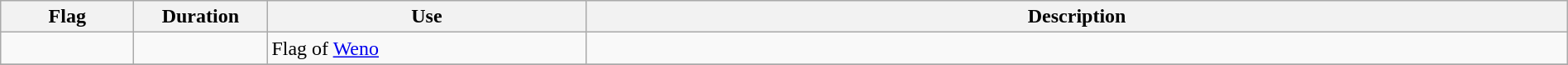<table class="wikitable" width="100%">
<tr>
<th style="width:100px;">Flag</th>
<th style="width:100px;">Duration</th>
<th style="width:250px;">Use</th>
<th style="min-width:250px">Description</th>
</tr>
<tr>
<td></td>
<td></td>
<td>Flag of <a href='#'>Weno</a></td>
<td></td>
</tr>
<tr>
</tr>
</table>
